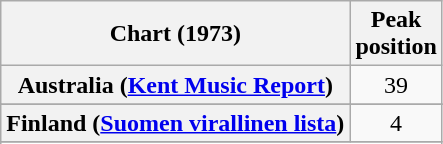<table class="wikitable sortable plainrowheaders" style="text-align:center">
<tr>
<th scope="col">Chart (1973)</th>
<th scope="col">Peak<br>position</th>
</tr>
<tr>
<th scope="row">Australia (<a href='#'>Kent Music Report</a>)</th>
<td>39</td>
</tr>
<tr>
</tr>
<tr>
</tr>
<tr>
</tr>
<tr>
<th scope="row">Finland (<a href='#'>Suomen virallinen lista</a>)</th>
<td>4</td>
</tr>
<tr>
</tr>
<tr>
</tr>
<tr>
</tr>
<tr>
</tr>
<tr>
</tr>
<tr>
</tr>
<tr>
</tr>
</table>
